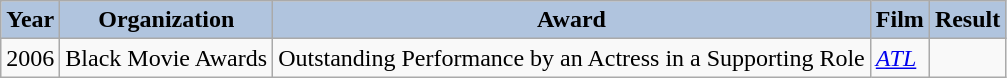<table class="wikitable">
<tr style="text-align:center;">
<th style="background:#B0C4DE;">Year</th>
<th style="background:#B0C4DE;">Organization</th>
<th style="background:#B0C4DE;">Award</th>
<th style="background:#B0C4DE;">Film</th>
<th style="background:#B0C4DE;">Result</th>
</tr>
<tr>
<td>2006</td>
<td>Black Movie Awards</td>
<td>Outstanding Performance by an Actress in a Supporting Role</td>
<td><em><a href='#'>ATL</a></em></td>
<td></td>
</tr>
</table>
